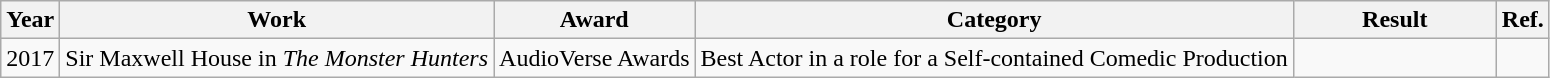<table class="wikitable plainrowheaders">
<tr>
<th>Year</th>
<th>Work</th>
<th>Award</th>
<th>Category</th>
<th style="min-width: 8em">Result</th>
<th>Ref.</th>
</tr>
<tr>
<td>2017</td>
<td>Sir Maxwell House in <em>The Monster Hunters</em></td>
<td>AudioVerse Awards</td>
<td>Best Actor in a role for a Self-contained Comedic Production</td>
<td></td>
<td></td>
</tr>
</table>
